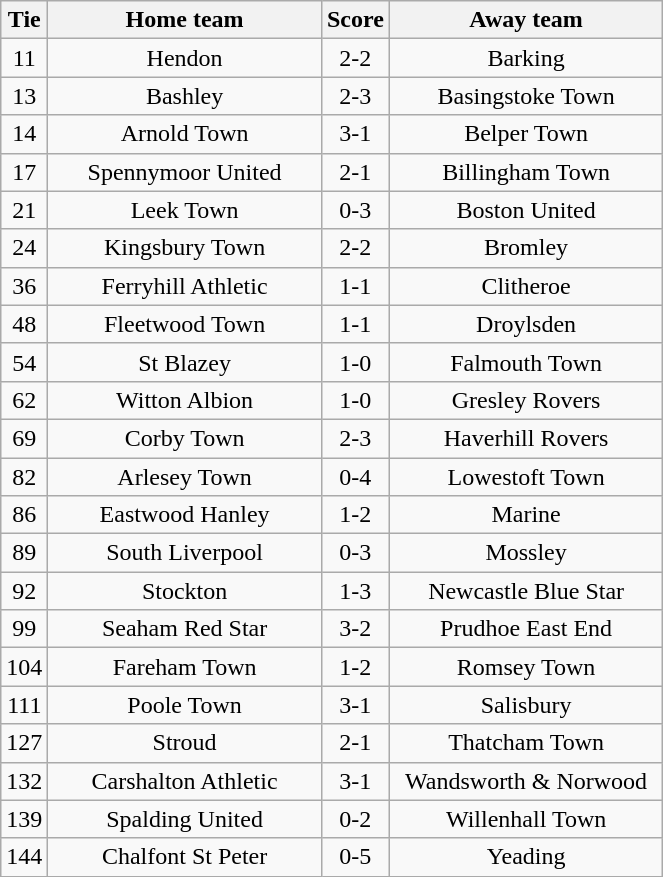<table class="wikitable" style="text-align:center;">
<tr>
<th width=20>Tie</th>
<th width=175>Home team</th>
<th width=20>Score</th>
<th width=175>Away team</th>
</tr>
<tr>
<td>11</td>
<td>Hendon</td>
<td>2-2</td>
<td>Barking</td>
</tr>
<tr>
<td>13</td>
<td>Bashley</td>
<td>2-3</td>
<td>Basingstoke Town</td>
</tr>
<tr>
<td>14</td>
<td>Arnold Town</td>
<td>3-1</td>
<td>Belper Town</td>
</tr>
<tr>
<td>17</td>
<td>Spennymoor United</td>
<td>2-1</td>
<td>Billingham Town</td>
</tr>
<tr>
<td>21</td>
<td>Leek Town</td>
<td>0-3</td>
<td>Boston United</td>
</tr>
<tr>
<td>24</td>
<td>Kingsbury Town</td>
<td>2-2</td>
<td>Bromley</td>
</tr>
<tr>
<td>36</td>
<td>Ferryhill Athletic</td>
<td>1-1</td>
<td>Clitheroe</td>
</tr>
<tr>
<td>48</td>
<td>Fleetwood Town</td>
<td>1-1</td>
<td>Droylsden</td>
</tr>
<tr>
<td>54</td>
<td>St Blazey</td>
<td>1-0</td>
<td>Falmouth Town</td>
</tr>
<tr>
<td>62</td>
<td>Witton Albion</td>
<td>1-0</td>
<td>Gresley Rovers</td>
</tr>
<tr>
<td>69</td>
<td>Corby Town</td>
<td>2-3</td>
<td>Haverhill Rovers</td>
</tr>
<tr>
<td>82</td>
<td>Arlesey Town</td>
<td>0-4</td>
<td>Lowestoft Town</td>
</tr>
<tr>
<td>86</td>
<td>Eastwood Hanley</td>
<td>1-2</td>
<td>Marine</td>
</tr>
<tr>
<td>89</td>
<td>South Liverpool</td>
<td>0-3</td>
<td>Mossley</td>
</tr>
<tr>
<td>92</td>
<td>Stockton</td>
<td>1-3</td>
<td>Newcastle Blue Star</td>
</tr>
<tr>
<td>99</td>
<td>Seaham Red Star</td>
<td>3-2</td>
<td>Prudhoe East End</td>
</tr>
<tr>
<td>104</td>
<td>Fareham Town</td>
<td>1-2</td>
<td>Romsey Town</td>
</tr>
<tr>
<td>111</td>
<td>Poole Town</td>
<td>3-1</td>
<td>Salisbury</td>
</tr>
<tr>
<td>127</td>
<td>Stroud</td>
<td>2-1</td>
<td>Thatcham Town</td>
</tr>
<tr>
<td>132</td>
<td>Carshalton Athletic</td>
<td>3-1</td>
<td>Wandsworth & Norwood</td>
</tr>
<tr>
<td>139</td>
<td>Spalding United</td>
<td>0-2</td>
<td>Willenhall Town</td>
</tr>
<tr>
<td>144</td>
<td>Chalfont St Peter</td>
<td>0-5</td>
<td>Yeading</td>
</tr>
</table>
